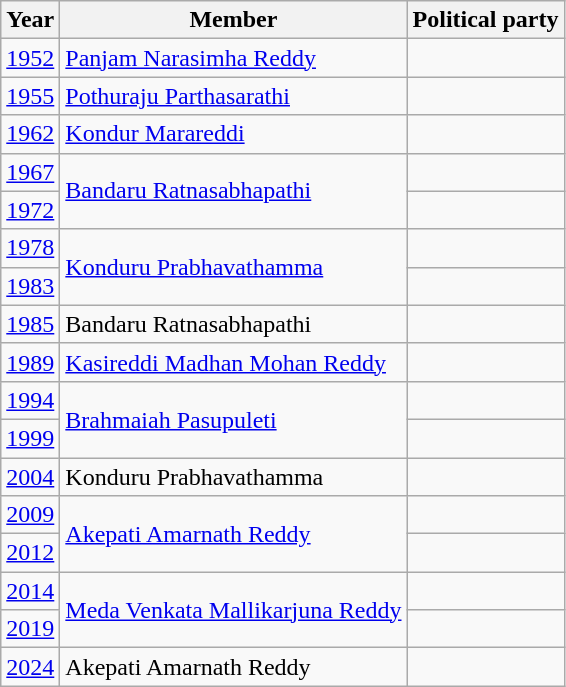<table class="wikitable sortable">
<tr>
<th>Year</th>
<th>Member</th>
<th colspan="2">Political party</th>
</tr>
<tr>
<td><a href='#'>1952</a></td>
<td><a href='#'>Panjam Narasimha Reddy</a></td>
<td></td>
</tr>
<tr>
<td><a href='#'>1955</a></td>
<td><a href='#'>Pothuraju Parthasarathi</a></td>
<td></td>
</tr>
<tr>
<td><a href='#'>1962</a></td>
<td><a href='#'>Kondur Marareddi</a></td>
<td></td>
</tr>
<tr>
<td><a href='#'>1967</a></td>
<td rowspan=2><a href='#'>Bandaru Ratnasabhapathi</a></td>
<td></td>
</tr>
<tr>
<td><a href='#'>1972</a></td>
<td></td>
</tr>
<tr>
<td><a href='#'>1978</a></td>
<td rowspan=2><a href='#'>Konduru Prabhavathamma</a></td>
<td></td>
</tr>
<tr>
<td><a href='#'>1983</a></td>
</tr>
<tr>
<td><a href='#'>1985</a></td>
<td>Bandaru Ratnasabhapathi</td>
<td></td>
</tr>
<tr>
<td><a href='#'>1989</a></td>
<td><a href='#'>Kasireddi Madhan Mohan Reddy</a></td>
<td></td>
</tr>
<tr>
<td><a href='#'>1994</a></td>
<td rowspan=2><a href='#'>Brahmaiah Pasupuleti</a></td>
<td></td>
</tr>
<tr>
<td><a href='#'>1999</a></td>
</tr>
<tr>
<td><a href='#'>2004</a></td>
<td>Konduru Prabhavathamma</td>
<td></td>
</tr>
<tr>
<td><a href='#'>2009</a></td>
<td rowspan="2"><a href='#'>Akepati Amarnath Reddy</a></td>
</tr>
<tr>
<td><a href='#'>2012</a></td>
<td></td>
</tr>
<tr>
<td><a href='#'>2014</a></td>
<td rowspan=2><a href='#'>Meda Venkata Mallikarjuna Reddy</a></td>
<td></td>
</tr>
<tr>
<td><a href='#'>2019</a></td>
<td></td>
</tr>
<tr>
<td><a href='#'>2024</a></td>
<td rowspan=2>Akepati Amarnath Reddy</td>
</tr>
</table>
